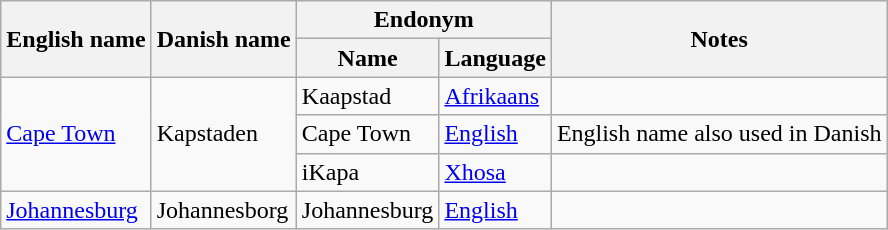<table class="wikitable sortable mw-collapsible">
<tr>
<th rowspan="2"><strong>English name</strong></th>
<th rowspan="2"><strong>Danish name</strong></th>
<th colspan="2"><strong>Endonym</strong></th>
<th rowspan="2"><strong>Notes</strong></th>
</tr>
<tr>
<th><strong>Name</strong></th>
<th><strong>Language</strong></th>
</tr>
<tr>
<td rowspan="3"><a href='#'>Cape Town</a></td>
<td rowspan="3">Kapstaden</td>
<td>Kaapstad</td>
<td><a href='#'>Afrikaans</a></td>
<td></td>
</tr>
<tr>
<td>Cape Town</td>
<td><a href='#'>English</a></td>
<td>English name also used in Danish</td>
</tr>
<tr>
<td>iKapa</td>
<td><a href='#'>Xhosa</a></td>
<td></td>
</tr>
<tr>
<td><a href='#'>Johannesburg</a></td>
<td>Johannesborg</td>
<td>Johannesburg</td>
<td><a href='#'>English</a></td>
<td></td>
</tr>
</table>
